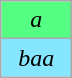<table class="wikitable" style="font-style:italic;text-align:center;">
<tr>
<td bgcolor="#55FF83" width="40">a</td>
</tr>
<tr>
<td bgcolor="#87E6FF" width="40">baa</td>
</tr>
</table>
